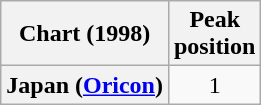<table class="wikitable plainrowheaders" style="text-align:center">
<tr>
<th scope="col">Chart (1998)</th>
<th scope="col">Peak<br>position</th>
</tr>
<tr>
<th scope="row">Japan (<a href='#'>Oricon</a>)</th>
<td>1</td>
</tr>
</table>
